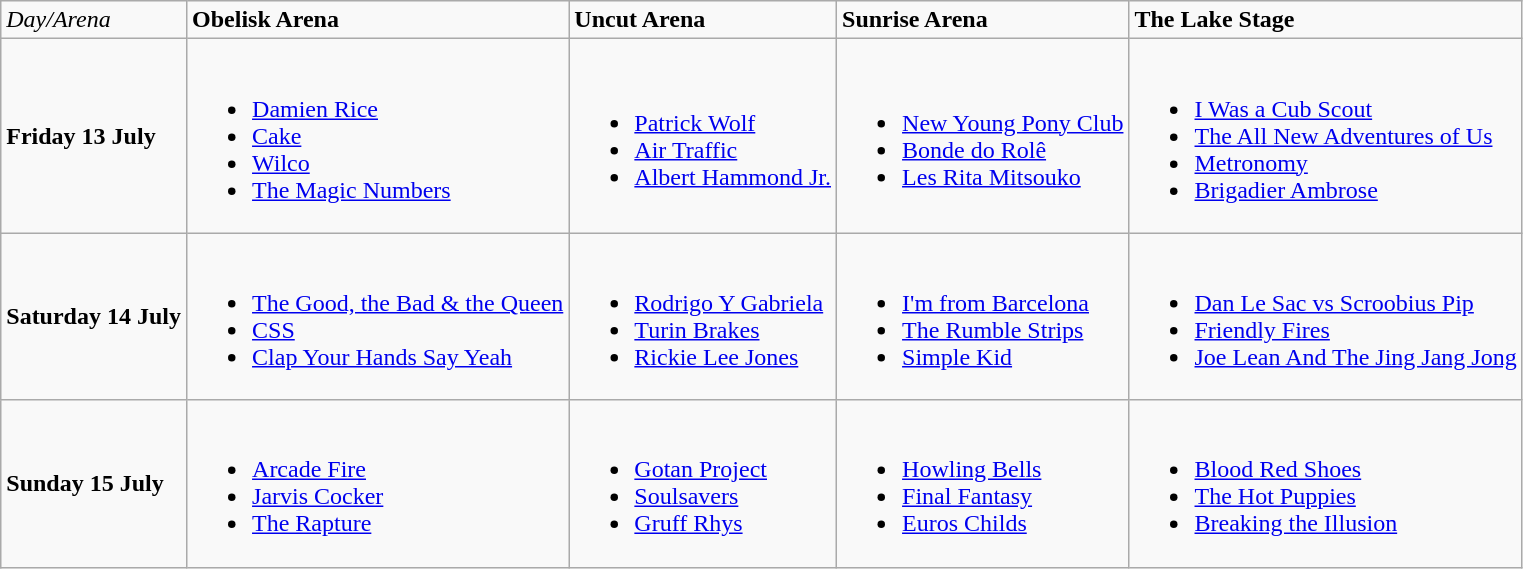<table class="wikitable">
<tr>
<td><em>Day/Arena</em></td>
<td><strong>Obelisk Arena</strong></td>
<td><strong>Uncut Arena</strong></td>
<td><strong>Sunrise Arena</strong></td>
<td><strong>The Lake Stage</strong></td>
</tr>
<tr>
<td><strong>Friday 13 July</strong></td>
<td><br><ul><li><a href='#'>Damien Rice</a></li><li><a href='#'>Cake</a></li><li><a href='#'>Wilco</a></li><li><a href='#'>The Magic Numbers</a></li></ul></td>
<td><br><ul><li><a href='#'>Patrick Wolf</a></li><li><a href='#'>Air Traffic</a></li><li><a href='#'>Albert Hammond Jr.</a></li></ul></td>
<td><br><ul><li><a href='#'>New Young Pony Club</a></li><li><a href='#'>Bonde do Rolê</a></li><li><a href='#'>Les Rita Mitsouko</a></li></ul></td>
<td><br><ul><li><a href='#'>I Was a Cub Scout</a></li><li><a href='#'>The All New Adventures of Us</a></li><li><a href='#'>Metronomy</a></li><li><a href='#'>Brigadier Ambrose</a></li></ul></td>
</tr>
<tr>
<td><strong>Saturday 14 July</strong></td>
<td><br><ul><li><a href='#'>The Good, the Bad & the Queen</a></li><li><a href='#'>CSS</a></li><li><a href='#'>Clap Your Hands Say Yeah</a></li></ul></td>
<td><br><ul><li><a href='#'>Rodrigo Y Gabriela</a></li><li><a href='#'>Turin Brakes</a></li><li><a href='#'>Rickie Lee Jones</a></li></ul></td>
<td><br><ul><li><a href='#'>I'm from Barcelona</a></li><li><a href='#'>The Rumble Strips</a></li><li><a href='#'>Simple Kid</a></li></ul></td>
<td><br><ul><li><a href='#'>Dan Le Sac vs Scroobius Pip</a></li><li><a href='#'>Friendly Fires</a></li><li><a href='#'>Joe Lean And The Jing Jang Jong</a></li></ul></td>
</tr>
<tr>
<td><strong>Sunday 15 July</strong></td>
<td><br><ul><li><a href='#'>Arcade Fire</a></li><li><a href='#'>Jarvis Cocker</a></li><li><a href='#'>The Rapture</a></li></ul></td>
<td><br><ul><li><a href='#'>Gotan Project</a></li><li><a href='#'>Soulsavers</a></li><li><a href='#'>Gruff Rhys</a></li></ul></td>
<td><br><ul><li><a href='#'>Howling Bells</a></li><li><a href='#'>Final Fantasy</a></li><li><a href='#'>Euros Childs</a></li></ul></td>
<td><br><ul><li><a href='#'>Blood Red Shoes</a></li><li><a href='#'>The Hot Puppies</a></li><li><a href='#'>Breaking the Illusion</a></li></ul></td>
</tr>
</table>
